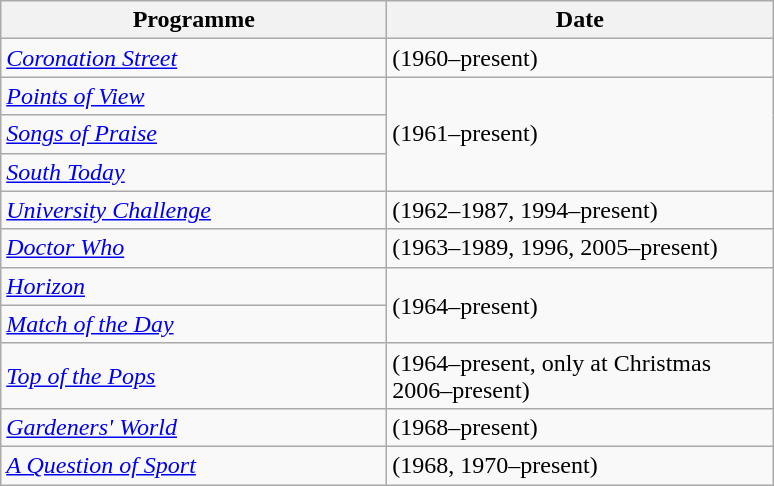<table class="wikitable">
<tr>
<th width=250>Programme</th>
<th width=250>Date</th>
</tr>
<tr>
<td><em><a href='#'>Coronation Street</a></em></td>
<td>(1960–present)</td>
</tr>
<tr>
<td><em><a href='#'>Points of View</a></em></td>
<td rowspan="3">(1961–present)</td>
</tr>
<tr>
<td><em><a href='#'>Songs of Praise</a></em></td>
</tr>
<tr>
<td><em><a href='#'>South Today</a></em></td>
</tr>
<tr>
<td><em><a href='#'>University Challenge</a></em></td>
<td>(1962–1987, 1994–present)</td>
</tr>
<tr>
<td><em><a href='#'>Doctor Who</a></em></td>
<td>(1963–1989, 1996, 2005–present)</td>
</tr>
<tr>
<td><em><a href='#'>Horizon</a></em></td>
<td rowspan="2">(1964–present)</td>
</tr>
<tr>
<td><em><a href='#'>Match of the Day</a></em></td>
</tr>
<tr>
<td><em><a href='#'>Top of the Pops</a></em></td>
<td>(1964–present, only at Christmas 2006–present)</td>
</tr>
<tr>
<td><em><a href='#'>Gardeners' World</a></em></td>
<td>(1968–present)</td>
</tr>
<tr>
<td><em><a href='#'>A Question of Sport</a></em></td>
<td>(1968, 1970–present)</td>
</tr>
</table>
